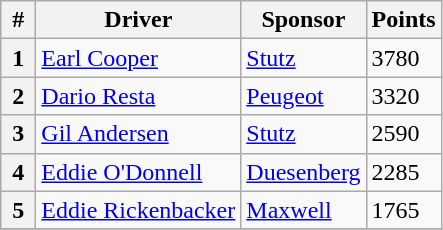<table class="wikitable">
<tr>
<th> # </th>
<th>Driver</th>
<th>Sponsor</th>
<th>Points</th>
</tr>
<tr>
<th>1</th>
<td><a href='#'>Earl Cooper</a></td>
<td><a href='#'>Stutz</a></td>
<td>3780</td>
</tr>
<tr>
<th>2</th>
<td><a href='#'>Dario Resta</a></td>
<td><a href='#'>Peugeot</a></td>
<td>3320</td>
</tr>
<tr>
<th>3</th>
<td><a href='#'>Gil Andersen</a></td>
<td><a href='#'>Stutz</a></td>
<td>2590</td>
</tr>
<tr>
<th>4</th>
<td><a href='#'>Eddie O'Donnell</a></td>
<td><a href='#'>Duesenberg</a></td>
<td>2285</td>
</tr>
<tr>
<th>5</th>
<td><a href='#'>Eddie Rickenbacker</a></td>
<td><a href='#'>Maxwell</a></td>
<td>1765</td>
</tr>
<tr>
</tr>
</table>
